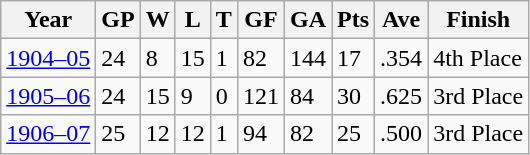<table class="wikitable">
<tr>
<th>Year</th>
<th>GP</th>
<th>W</th>
<th>L</th>
<th>T</th>
<th>GF</th>
<th>GA</th>
<th>Pts</th>
<th>Ave</th>
<th>Finish</th>
</tr>
<tr>
<td><a href='#'>1904–05</a></td>
<td>24</td>
<td>8</td>
<td>15</td>
<td>1</td>
<td>82</td>
<td>144</td>
<td>17</td>
<td>.354</td>
<td>4th Place</td>
</tr>
<tr>
<td><a href='#'>1905–06</a></td>
<td>24</td>
<td>15</td>
<td>9</td>
<td>0</td>
<td>121</td>
<td>84</td>
<td>30</td>
<td>.625</td>
<td>3rd Place</td>
</tr>
<tr>
<td><a href='#'>1906–07</a></td>
<td>25</td>
<td>12</td>
<td>12</td>
<td>1</td>
<td>94</td>
<td>82</td>
<td>25</td>
<td>.500</td>
<td>3rd Place</td>
</tr>
</table>
